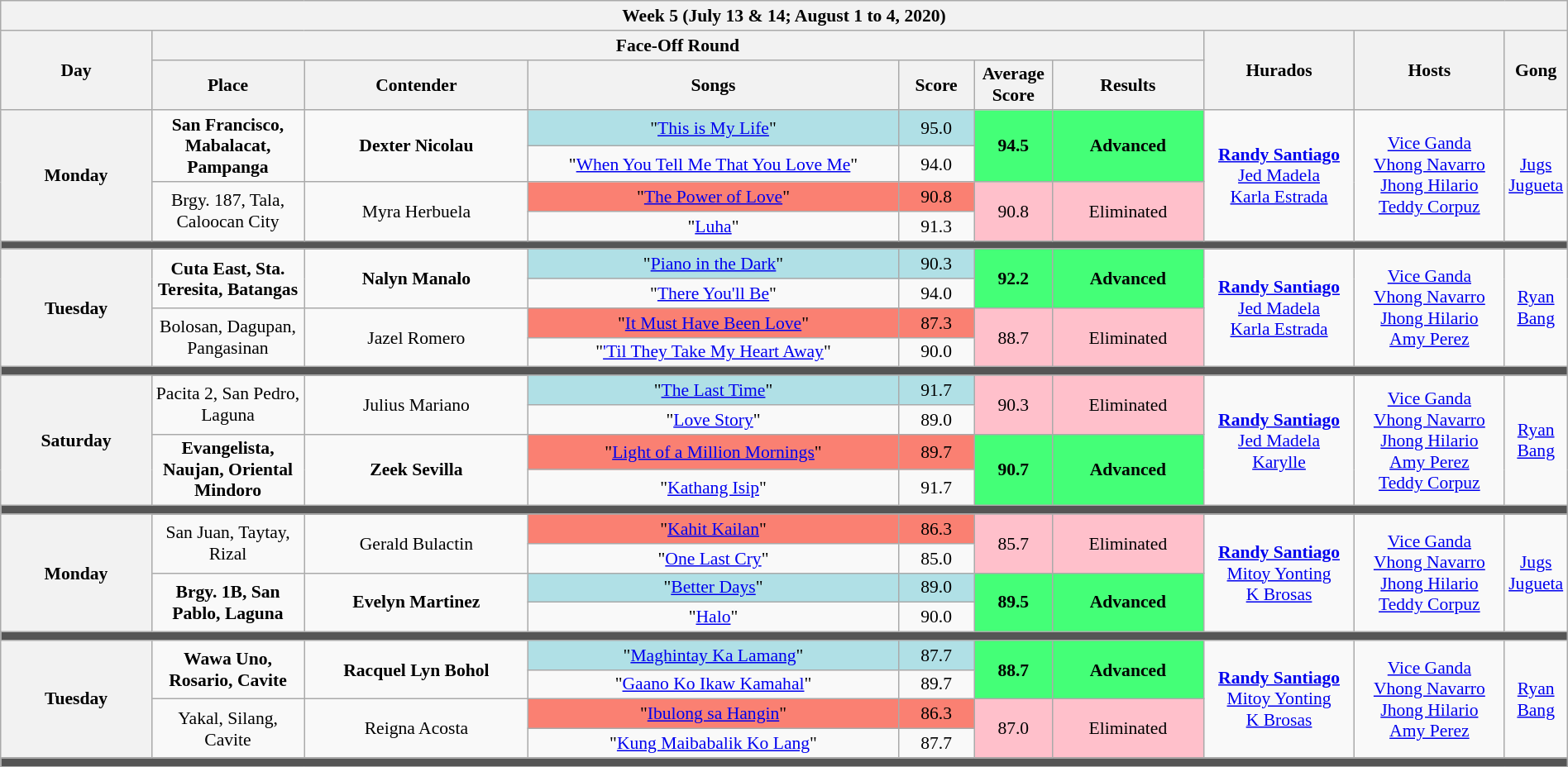<table class="wikitable mw-collapsible mw-collapsed" style="width:100%; text-align:center; font-size: 90%">
<tr>
<th colspan="10">Week 5 (July 13 & 14; August 1 to 4, 2020)</th>
</tr>
<tr>
<th rowspan="2" width="10%">Day</th>
<th colspan="6">Face-Off Round</th>
<th rowspan="2" width="10%">Hurados</th>
<th rowspan="2" width="10%">Hosts</th>
<th rowspan="2" width="05%">Gong</th>
</tr>
<tr>
<th width="10%">Place</th>
<th width="15%">Contender</th>
<th width="25%">Songs</th>
<th width="05%">Score</th>
<th width="05%">Average Score</th>
<th width="10%">Results</th>
</tr>
<tr>
<th rowspan="4">Monday<br><small></small></th>
<td rowspan="2" style="background:__;"><strong>San Francisco, Mabalacat, Pampanga</strong></td>
<td rowspan="2" style="background:__;"><strong>Dexter Nicolau</strong></td>
<td style="background:#B0E0E6;">"<a href='#'>This is My Life</a>"</td>
<td style="background:#B0E0E6;">95.0</td>
<td rowspan="2" style="background:#44ff77;"><strong>94.5</strong></td>
<td rowspan="2" style="background:#44ff77;"><strong>Advanced</strong></td>
<td rowspan="4"><strong><a href='#'>Randy Santiago</a></strong><br> <a href='#'>Jed Madela</a> <br> <a href='#'>Karla Estrada</a></td>
<td rowspan="4"><a href='#'>Vice Ganda</a><br> <a href='#'>Vhong Navarro</a><br><a href='#'>Jhong Hilario</a><br> <a href='#'>Teddy Corpuz</a></td>
<td rowspan="4"><a href='#'>Jugs Jugueta</a></td>
</tr>
<tr>
<td>"<a href='#'>When You Tell Me That You Love Me</a>"</td>
<td>94.0</td>
</tr>
<tr>
<td rowspan="2" style="background:#;">Brgy. 187, Tala, Caloocan City</td>
<td rowspan="2" style="background:#;">Myra Herbuela</td>
<td style="background:#FA8072;">"<a href='#'>The Power of Love</a>"</td>
<td style="background:#FA8072;">90.8</td>
<td rowspan="2" style="background:pink;">90.8</td>
<td rowspan="2" style="background:pink;">Eliminated</td>
</tr>
<tr>
<td>"<a href='#'>Luha</a>"</td>
<td>91.3</td>
</tr>
<tr>
<th colspan="10" style="background:#555;"></th>
</tr>
<tr>
<th rowspan="4">Tuesday<br><small></small></th>
<td rowspan="2" style="background:__;"><strong>Cuta East, Sta. Teresita, Batangas</strong></td>
<td rowspan="2" style="background:__;"><strong>Nalyn Manalo</strong></td>
<td style="background:#B0E0E6;">"<a href='#'>Piano in the Dark</a>"</td>
<td style="background:#B0E0E6;">90.3</td>
<td rowspan="2" style="background:#44ff77;"><strong>92.2</strong></td>
<td rowspan="2" style="background:#44ff77;"><strong>Advanced</strong></td>
<td rowspan="4"><strong><a href='#'>Randy Santiago</a></strong><br> <a href='#'>Jed Madela</a> <br> <a href='#'>Karla Estrada</a></td>
<td rowspan="4"><a href='#'>Vice Ganda</a><br> <a href='#'>Vhong Navarro</a><br><a href='#'>Jhong Hilario</a><br> <a href='#'>Amy Perez</a></td>
<td rowspan="4"><a href='#'>Ryan Bang</a></td>
</tr>
<tr>
<td>"<a href='#'>There You'll Be</a>"</td>
<td>94.0</td>
</tr>
<tr>
<td rowspan="2" style="background:#;">Bolosan, Dagupan, Pangasinan</td>
<td rowspan="2" style="background:#;">Jazel Romero</td>
<td style="background:#FA8072;">"<a href='#'>It Must Have Been Love</a>"</td>
<td style="background:#FA8072;">87.3</td>
<td rowspan="2" style="background:pink;">88.7</td>
<td rowspan="2" style="background:pink;">Eliminated</td>
</tr>
<tr>
<td>"<a href='#'>'Til They Take My Heart Away</a>"</td>
<td>90.0</td>
</tr>
<tr>
<th colspan="10" style="background:#555;"></th>
</tr>
<tr>
<th rowspan="4">Saturday<br><small></small></th>
<td rowspan="2" style="background:__;">Pacita 2, San Pedro, Laguna</td>
<td rowspan="2" style="background:__;">Julius Mariano</td>
<td style="background:#B0E0E6;">"<a href='#'>The Last Time</a>"</td>
<td style="background:#B0E0E6;">91.7</td>
<td rowspan="2" style="background:pink;">90.3</td>
<td rowspan="2" style="background:pink;">Eliminated</td>
<td rowspan="4"><strong><a href='#'>Randy Santiago</a></strong><br> <a href='#'>Jed Madela</a> <br> <a href='#'>Karylle</a></td>
<td rowspan="4"><a href='#'>Vice Ganda</a><br> <a href='#'>Vhong Navarro</a><br><a href='#'>Jhong Hilario</a><br><a href='#'>Amy Perez</a><br><a href='#'>Teddy Corpuz</a></td>
<td rowspan="4"><a href='#'>Ryan Bang</a></td>
</tr>
<tr>
<td>"<a href='#'>Love Story</a>"</td>
<td>89.0</td>
</tr>
<tr>
<td rowspan="2" style="background:#;"><strong>Evangelista, Naujan, Oriental Mindoro</strong></td>
<td rowspan="2" style="background:#;"><strong>Zeek Sevilla</strong></td>
<td style="background:#FA8072;">"<a href='#'>Light of a Million Mornings</a>"</td>
<td style="background:#FA8072;">89.7</td>
<td rowspan="2" style="background:#44ff77;"><strong>90.7</strong></td>
<td rowspan="2" style="background:#44ff77;"><strong>Advanced</strong></td>
</tr>
<tr>
<td>"<a href='#'>Kathang Isip</a>"</td>
<td>91.7</td>
</tr>
<tr>
<th colspan="10" style="background:#555;"></th>
</tr>
<tr>
<th rowspan="4">Monday<br><small></small></th>
<td rowspan="2" style="background:__;">San Juan, Taytay, Rizal</td>
<td rowspan="2" style="background:__;">Gerald Bulactin</td>
<td style="background:#FA8072;">"<a href='#'>Kahit Kailan</a>"</td>
<td style="background:#FA8072;">86.3</td>
<td rowspan="2" style="background:pink;">85.7</td>
<td rowspan="2" style="background:pink;">Eliminated</td>
<td rowspan="4"><strong><a href='#'>Randy Santiago</a></strong><br> <a href='#'>Mitoy Yonting</a> <br> <a href='#'>K Brosas</a></td>
<td rowspan="4"><a href='#'>Vice Ganda</a><br> <a href='#'>Vhong Navarro</a><br><a href='#'>Jhong Hilario</a><br><a href='#'>Teddy Corpuz</a></td>
<td rowspan="4"><a href='#'>Jugs Jugueta</a></td>
</tr>
<tr>
<td>"<a href='#'>One Last Cry</a>"</td>
<td>85.0</td>
</tr>
<tr>
<td rowspan="2" style="background:#;"><strong>Brgy. 1B, San Pablo, Laguna</strong></td>
<td rowspan="2" style="background:#;"><strong>Evelyn Martinez</strong></td>
<td style="background:#B0E0E6;">"<a href='#'>Better Days</a>"</td>
<td style="background:#B0E0E6;">89.0</td>
<td rowspan="2" style="background:#44ff77;"><strong>89.5</strong></td>
<td rowspan="2" style="background:#44ff77;"><strong>Advanced</strong></td>
</tr>
<tr>
<td>"<a href='#'>Halo</a>"</td>
<td>90.0</td>
</tr>
<tr>
<th colspan="10" style="background:#555;"></th>
</tr>
<tr>
<th rowspan="4">Tuesday<br><small></small></th>
<td rowspan="2" style="background:__;"><strong>Wawa Uno, Rosario, Cavite</strong></td>
<td rowspan="2" style="background:__;"><strong>Racquel Lyn Bohol</strong></td>
<td style="background:#B0E0E6;">"<a href='#'>Maghintay Ka Lamang</a>"</td>
<td style="background:#B0E0E6;">87.7</td>
<td rowspan="2" style="background:#44ff77;"><strong>88.7</strong></td>
<td rowspan="2" style="background:#44ff77;"><strong>Advanced</strong></td>
<td rowspan="4"><strong><a href='#'>Randy Santiago</a></strong><br> <a href='#'>Mitoy Yonting</a> <br> <a href='#'>K Brosas</a></td>
<td rowspan="4"><a href='#'>Vice Ganda</a><br> <a href='#'>Vhong Navarro</a><br><a href='#'>Jhong Hilario</a><br><a href='#'>Amy Perez</a></td>
<td rowspan="4"><a href='#'>Ryan Bang</a></td>
</tr>
<tr>
<td>"<a href='#'>Gaano Ko Ikaw Kamahal</a>"</td>
<td>89.7</td>
</tr>
<tr>
<td rowspan="2" style="background:#;">Yakal, Silang, Cavite</td>
<td rowspan="2" style="background:#;">Reigna Acosta</td>
<td style="background:#FA8072;">"<a href='#'>Ibulong sa Hangin</a>"</td>
<td style="background:#FA8072;">86.3</td>
<td rowspan="2" style="background:pink;">87.0</td>
<td rowspan="2" style="background:pink;">Eliminated</td>
</tr>
<tr>
<td>"<a href='#'>Kung Maibabalik Ko Lang</a>"</td>
<td>87.7</td>
</tr>
<tr>
<th colspan="10" style="background:#555;"></th>
</tr>
<tr>
</tr>
</table>
